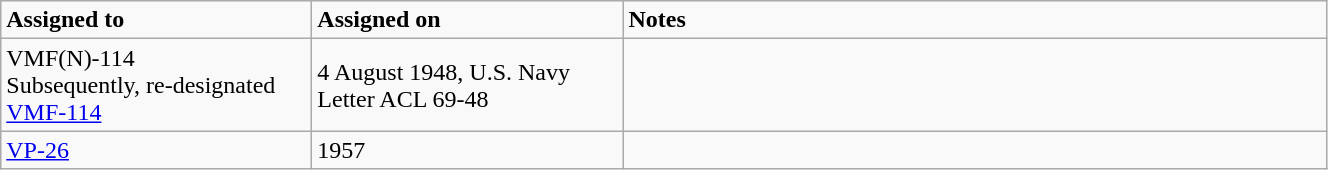<table class="wikitable" style="width: 70%;">
<tr>
<td style="width: 200px;"><strong>Assigned to</strong></td>
<td style="width: 200px;"><strong>Assigned on</strong></td>
<td><strong>Notes</strong></td>
</tr>
<tr>
<td>VMF(N)-114<br>Subsequently, re-designated <a href='#'>VMF-114</a></td>
<td>4 August 1948, U.S. Navy Letter ACL 69-48</td>
<td></td>
</tr>
<tr>
<td><a href='#'>VP-26</a></td>
<td>1957</td>
<td></td>
</tr>
</table>
